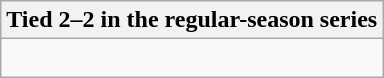<table class="wikitable collapsible collapsed">
<tr>
<th>Tied 2–2 in the regular-season series</th>
</tr>
<tr>
<td><br>


</td>
</tr>
</table>
